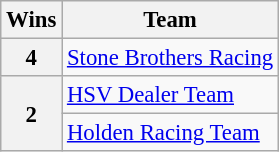<table class="wikitable" style="font-size: 95%;">
<tr>
<th>Wins</th>
<th>Team</th>
</tr>
<tr>
<th>4</th>
<td><a href='#'>Stone Brothers Racing</a></td>
</tr>
<tr>
<th rowspan="2">2</th>
<td><a href='#'>HSV Dealer Team</a></td>
</tr>
<tr>
<td><a href='#'>Holden Racing Team</a></td>
</tr>
</table>
